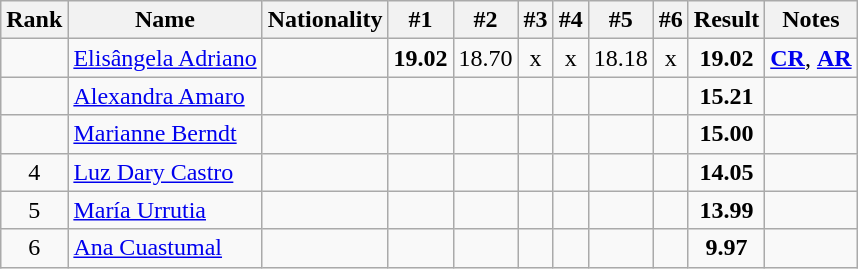<table class="wikitable sortable" style="text-align:center">
<tr>
<th>Rank</th>
<th>Name</th>
<th>Nationality</th>
<th>#1</th>
<th>#2</th>
<th>#3</th>
<th>#4</th>
<th>#5</th>
<th>#6</th>
<th>Result</th>
<th>Notes</th>
</tr>
<tr>
<td></td>
<td align=left><a href='#'>Elisângela Adriano</a></td>
<td align=left></td>
<td><strong>19.02</strong></td>
<td>18.70</td>
<td>x</td>
<td>x</td>
<td>18.18</td>
<td>x</td>
<td><strong>19.02</strong></td>
<td><strong><a href='#'>CR</a></strong>, <strong><a href='#'>AR</a></strong></td>
</tr>
<tr>
<td></td>
<td align=left><a href='#'>Alexandra Amaro</a></td>
<td align=left></td>
<td></td>
<td></td>
<td></td>
<td></td>
<td></td>
<td></td>
<td><strong>15.21</strong></td>
<td></td>
</tr>
<tr>
<td></td>
<td align=left><a href='#'>Marianne Berndt</a></td>
<td align=left></td>
<td></td>
<td></td>
<td></td>
<td></td>
<td></td>
<td></td>
<td><strong>15.00</strong></td>
<td></td>
</tr>
<tr>
<td>4</td>
<td align=left><a href='#'>Luz Dary Castro</a></td>
<td align=left></td>
<td></td>
<td></td>
<td></td>
<td></td>
<td></td>
<td></td>
<td><strong>14.05</strong></td>
<td></td>
</tr>
<tr>
<td>5</td>
<td align=left><a href='#'>María Urrutia</a></td>
<td align=left></td>
<td></td>
<td></td>
<td></td>
<td></td>
<td></td>
<td></td>
<td><strong>13.99</strong></td>
<td></td>
</tr>
<tr>
<td>6</td>
<td align=left><a href='#'>Ana Cuastumal</a></td>
<td align=left></td>
<td></td>
<td></td>
<td></td>
<td></td>
<td></td>
<td></td>
<td><strong>9.97</strong></td>
<td></td>
</tr>
</table>
